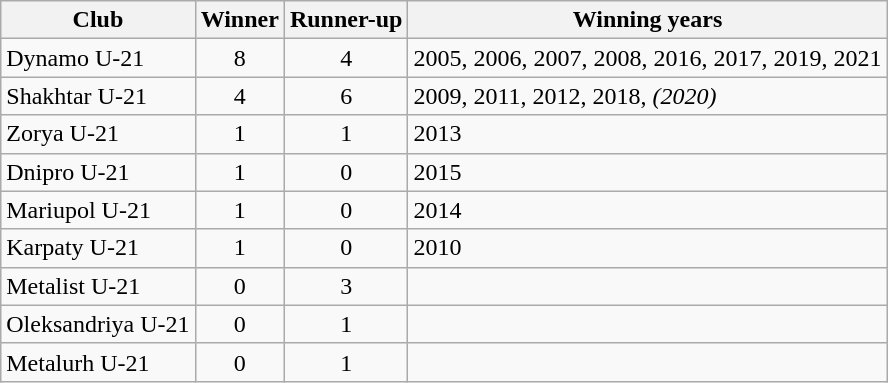<table class="wikitable">
<tr>
<th>Club</th>
<th>Winner</th>
<th>Runner-up</th>
<th>Winning years</th>
</tr>
<tr>
<td>Dynamo U-21</td>
<td align=center>8</td>
<td align=center>4</td>
<td>2005, 2006, 2007, 2008, 2016, 2017, 2019, 2021</td>
</tr>
<tr>
<td>Shakhtar U-21</td>
<td align=center>4</td>
<td align=center>6</td>
<td>2009, 2011, 2012, 2018, <em>(2020)</em></td>
</tr>
<tr>
<td>Zorya U-21</td>
<td align=center>1</td>
<td align=center>1</td>
<td>2013</td>
</tr>
<tr>
<td>Dnipro U-21</td>
<td align=center>1</td>
<td align=center>0</td>
<td>2015</td>
</tr>
<tr>
<td>Mariupol U-21</td>
<td align=center>1</td>
<td align=center>0</td>
<td>2014</td>
</tr>
<tr>
<td>Karpaty U-21</td>
<td align=center>1</td>
<td align=center>0</td>
<td>2010</td>
</tr>
<tr>
<td>Metalist U-21</td>
<td align=center>0</td>
<td align=center>3</td>
<td></td>
</tr>
<tr>
<td>Oleksandriya U-21</td>
<td align=center>0</td>
<td align=center>1</td>
<td></td>
</tr>
<tr>
<td>Metalurh U-21</td>
<td align=center>0</td>
<td align=center>1</td>
<td></td>
</tr>
</table>
